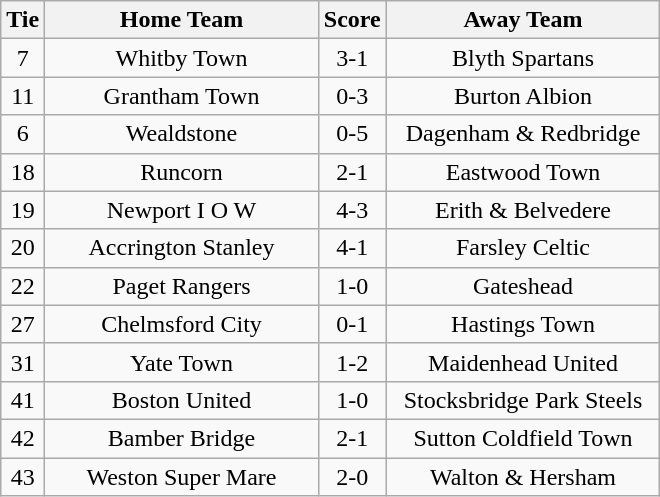<table class="wikitable" style="text-align:center;">
<tr>
<th width=20>Tie</th>
<th width=175>Home Team</th>
<th width=20>Score</th>
<th width=175>Away Team</th>
</tr>
<tr>
<td>7</td>
<td>Whitby Town</td>
<td>3-1</td>
<td>Blyth Spartans</td>
</tr>
<tr>
<td>11</td>
<td>Grantham Town</td>
<td>0-3</td>
<td>Burton Albion</td>
</tr>
<tr>
<td>6</td>
<td>Wealdstone</td>
<td>0-5</td>
<td>Dagenham & Redbridge</td>
</tr>
<tr>
<td>18</td>
<td>Runcorn</td>
<td>2-1</td>
<td>Eastwood Town</td>
</tr>
<tr>
<td>19</td>
<td>Newport I O W</td>
<td>4-3</td>
<td>Erith & Belvedere</td>
</tr>
<tr>
<td>20</td>
<td>Accrington Stanley</td>
<td>4-1</td>
<td>Farsley Celtic</td>
</tr>
<tr>
<td>22</td>
<td>Paget Rangers</td>
<td>1-0</td>
<td>Gateshead</td>
</tr>
<tr>
<td>27</td>
<td>Chelmsford City</td>
<td>0-1</td>
<td>Hastings Town</td>
</tr>
<tr>
<td>31</td>
<td>Yate Town</td>
<td>1-2</td>
<td>Maidenhead United</td>
</tr>
<tr>
<td>41</td>
<td>Boston United</td>
<td>1-0</td>
<td>Stocksbridge Park Steels</td>
</tr>
<tr>
<td>42</td>
<td>Bamber Bridge</td>
<td>2-1</td>
<td>Sutton Coldfield Town</td>
</tr>
<tr>
<td>43</td>
<td>Weston Super Mare</td>
<td>2-0</td>
<td>Walton & Hersham</td>
</tr>
</table>
